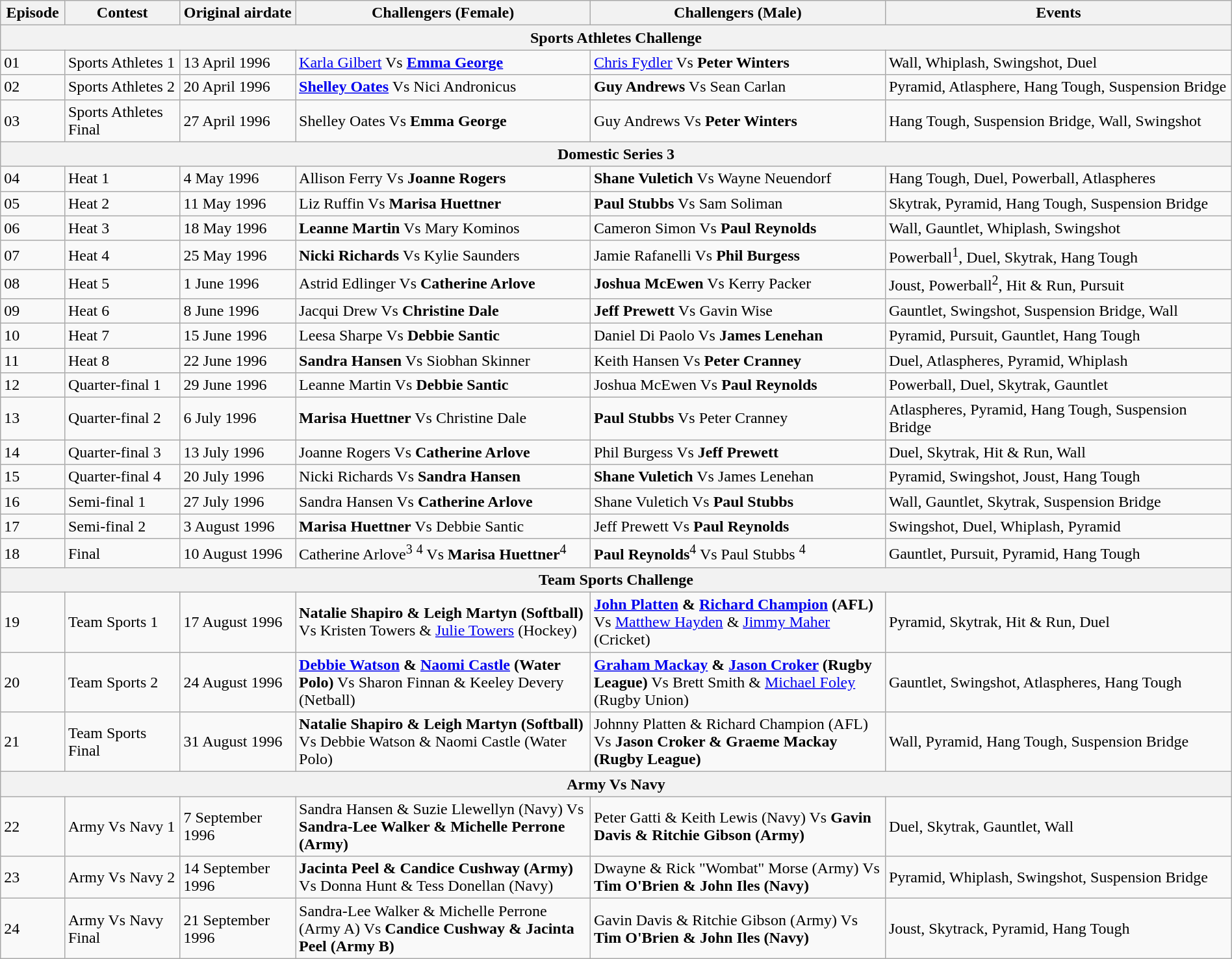<table class="wikitable"  style="width:100%; margin-right:0;"series; a Team Sports special and Army Vs Navy series.>
<tr>
<th style="width:5%;">Episode</th>
<th style="width:9%;">Contest</th>
<th style="width:9%;">Original airdate</th>
<th style="width:23%;">Challengers (Female)</th>
<th style="width:23%;">Challengers (Male)</th>
<th style="width:27%;">Events</th>
</tr>
<tr>
<th colspan=6><strong>Sports Athletes Challenge</strong></th>
</tr>
<tr>
<td>01</td>
<td>Sports Athletes 1</td>
<td>13 April 1996</td>
<td><a href='#'>Karla Gilbert</a> Vs <strong><a href='#'>Emma George</a></strong></td>
<td><a href='#'>Chris Fydler</a> Vs <strong>Peter Winters</strong></td>
<td>Wall, Whiplash, Swingshot, Duel</td>
</tr>
<tr>
<td>02</td>
<td>Sports Athletes 2</td>
<td>20 April 1996</td>
<td><strong><a href='#'>Shelley Oates</a></strong> Vs Nici Andronicus</td>
<td><strong>Guy Andrews</strong> Vs Sean Carlan</td>
<td>Pyramid, Atlasphere, Hang Tough, Suspension Bridge</td>
</tr>
<tr>
<td>03</td>
<td>Sports Athletes Final</td>
<td>27 April 1996</td>
<td>Shelley Oates Vs <strong>Emma George</strong></td>
<td>Guy Andrews Vs <strong>Peter Winters</strong></td>
<td>Hang Tough, Suspension Bridge, Wall, Swingshot</td>
</tr>
<tr>
<th colspan=6><strong>Domestic Series 3</strong></th>
</tr>
<tr>
<td>04</td>
<td>Heat 1</td>
<td>4 May 1996</td>
<td>Allison Ferry Vs <strong>Joanne Rogers</strong></td>
<td><strong>Shane Vuletich</strong>  Vs Wayne Neuendorf</td>
<td>Hang Tough, Duel, Powerball, Atlaspheres</td>
</tr>
<tr>
<td>05</td>
<td>Heat 2</td>
<td>11 May 1996</td>
<td>Liz Ruffin Vs <strong>Marisa Huettner</strong></td>
<td><strong>Paul Stubbs</strong>  Vs Sam Soliman</td>
<td>Skytrak, Pyramid, Hang Tough, Suspension Bridge</td>
</tr>
<tr>
<td>06</td>
<td>Heat 3</td>
<td>18 May 1996</td>
<td><strong>Leanne Martin</strong> Vs Mary Kominos</td>
<td>Cameron Simon Vs <strong>Paul Reynolds</strong></td>
<td>Wall, Gauntlet, Whiplash, Swingshot</td>
</tr>
<tr>
<td>07</td>
<td>Heat 4</td>
<td>25 May 1996</td>
<td><strong>Nicki Richards</strong> Vs Kylie Saunders</td>
<td>Jamie Rafanelli Vs <strong>Phil Burgess</strong></td>
<td>Powerball<sup>1</sup>, Duel, Skytrak, Hang Tough</td>
</tr>
<tr>
<td>08</td>
<td>Heat 5</td>
<td>1 June 1996</td>
<td>Astrid Edlinger Vs <strong>Catherine Arlove</strong></td>
<td><strong>Joshua McEwen</strong> Vs Kerry Packer</td>
<td>Joust, Powerball<sup>2</sup>, Hit & Run, Pursuit</td>
</tr>
<tr>
<td>09</td>
<td>Heat 6</td>
<td>8 June 1996</td>
<td>Jacqui Drew Vs <strong>Christine Dale</strong></td>
<td><strong>Jeff Prewett</strong> Vs Gavin Wise</td>
<td>Gauntlet, Swingshot, Suspension Bridge, Wall</td>
</tr>
<tr>
<td>10</td>
<td>Heat 7</td>
<td>15 June 1996</td>
<td>Leesa Sharpe Vs <strong>Debbie Santic</strong></td>
<td>Daniel Di Paolo Vs <strong>James Lenehan</strong></td>
<td>Pyramid, Pursuit, Gauntlet, Hang Tough</td>
</tr>
<tr>
<td>11</td>
<td>Heat 8</td>
<td>22 June 1996</td>
<td><strong>Sandra Hansen</strong> Vs Siobhan Skinner</td>
<td>Keith Hansen Vs <strong>Peter Cranney</strong></td>
<td>Duel, Atlaspheres, Pyramid, Whiplash</td>
</tr>
<tr>
<td>12</td>
<td>Quarter-final 1</td>
<td>29 June 1996</td>
<td>Leanne Martin Vs <strong>Debbie Santic</strong></td>
<td>Joshua McEwen Vs <strong>Paul Reynolds</strong></td>
<td>Powerball, Duel, Skytrak, Gauntlet</td>
</tr>
<tr>
<td>13</td>
<td>Quarter-final 2</td>
<td>6 July 1996</td>
<td><strong>Marisa Huettner</strong> Vs Christine Dale</td>
<td><strong>Paul Stubbs</strong> Vs Peter Cranney</td>
<td>Atlaspheres, Pyramid, Hang Tough, Suspension Bridge</td>
</tr>
<tr>
<td>14</td>
<td>Quarter-final 3</td>
<td>13 July 1996</td>
<td>Joanne Rogers Vs <strong>Catherine Arlove</strong></td>
<td>Phil Burgess Vs <strong>Jeff Prewett</strong></td>
<td>Duel, Skytrak, Hit & Run, Wall</td>
</tr>
<tr>
<td>15</td>
<td>Quarter-final 4</td>
<td>20 July 1996</td>
<td>Nicki Richards Vs <strong>Sandra Hansen</strong></td>
<td><strong>Shane Vuletich</strong> Vs James Lenehan</td>
<td>Pyramid, Swingshot, Joust, Hang Tough</td>
</tr>
<tr>
<td>16</td>
<td>Semi-final 1</td>
<td>27 July 1996</td>
<td>Sandra Hansen Vs <strong>Catherine Arlove</strong></td>
<td>Shane Vuletich Vs <strong>Paul Stubbs</strong></td>
<td>Wall, Gauntlet, Skytrak, Suspension Bridge</td>
</tr>
<tr>
<td>17</td>
<td>Semi-final 2</td>
<td>3 August 1996</td>
<td><strong>Marisa Huettner</strong> Vs Debbie Santic</td>
<td>Jeff Prewett Vs <strong>Paul Reynolds</strong></td>
<td>Swingshot, Duel, Whiplash, Pyramid</td>
</tr>
<tr>
<td>18</td>
<td>Final</td>
<td>10 August 1996</td>
<td>Catherine Arlove<sup>3</sup> <sup>4</sup> Vs <strong>Marisa Huettner</strong><sup>4</sup></td>
<td><strong>Paul Reynolds</strong><sup>4</sup> Vs Paul Stubbs <sup>4</sup></td>
<td>Gauntlet, Pursuit, Pyramid, Hang Tough</td>
</tr>
<tr>
<th colspan=6><strong>Team Sports Challenge</strong></th>
</tr>
<tr>
<td>19</td>
<td>Team Sports 1</td>
<td>17 August 1996</td>
<td><strong>Natalie Shapiro & Leigh Martyn (Softball)</strong> Vs Kristen Towers  & <a href='#'>Julie Towers</a> (Hockey)</td>
<td><strong><a href='#'>John Platten</a> & <a href='#'>Richard Champion</a> (AFL)</strong> Vs <a href='#'>Matthew Hayden</a> & <a href='#'>Jimmy Maher</a> (Cricket)</td>
<td>Pyramid, Skytrak, Hit & Run, Duel</td>
</tr>
<tr>
<td>20</td>
<td>Team Sports 2</td>
<td>24 August 1996</td>
<td><strong><a href='#'>Debbie Watson</a> & <a href='#'>Naomi Castle</a> (Water Polo)</strong> Vs Sharon Finnan & Keeley Devery (Netball)</td>
<td><strong><a href='#'>Graham Mackay</a> & <a href='#'>Jason Croker</a> (Rugby League)</strong> Vs Brett Smith & <a href='#'>Michael Foley</a> (Rugby Union)</td>
<td>Gauntlet, Swingshot, Atlaspheres, Hang Tough</td>
</tr>
<tr>
<td>21</td>
<td>Team Sports Final</td>
<td>31 August 1996</td>
<td><strong>Natalie Shapiro & Leigh Martyn (Softball)</strong> Vs Debbie Watson & Naomi Castle (Water Polo)</td>
<td>Johnny Platten & Richard Champion (AFL) Vs <strong>Jason Croker & Graeme Mackay (Rugby League)</strong></td>
<td>Wall, Pyramid, Hang Tough, Suspension Bridge</td>
</tr>
<tr>
<th colspan=6><strong>Army Vs Navy</strong></th>
</tr>
<tr>
<td>22</td>
<td>Army Vs Navy 1</td>
<td>7 September 1996</td>
<td>Sandra Hansen & Suzie Llewellyn (Navy) Vs <strong>Sandra-Lee Walker & Michelle Perrone (Army)</strong></td>
<td>Peter Gatti & Keith Lewis (Navy) Vs <strong>Gavin Davis & Ritchie Gibson (Army)</strong></td>
<td>Duel, Skytrak, Gauntlet, Wall</td>
</tr>
<tr>
<td>23</td>
<td>Army Vs Navy 2</td>
<td>14 September 1996</td>
<td><strong>Jacinta Peel & Candice Cushway (Army)</strong> Vs Donna Hunt & Tess Donellan (Navy)</td>
<td>Dwayne & Rick "Wombat" Morse (Army) Vs <strong>Tim O'Brien & John Iles (Navy)</strong></td>
<td>Pyramid, Whiplash, Swingshot, Suspension Bridge</td>
</tr>
<tr>
<td>24</td>
<td>Army Vs Navy Final</td>
<td>21 September 1996</td>
<td>Sandra-Lee Walker & Michelle Perrone (Army A) Vs <strong>Candice Cushway & Jacinta Peel (Army B)</strong></td>
<td>Gavin Davis & Ritchie Gibson (Army) Vs <strong>Tim O'Brien & John Iles (Navy)</strong></td>
<td>Joust, Skytrack, Pyramid, Hang Tough</td>
</tr>
</table>
